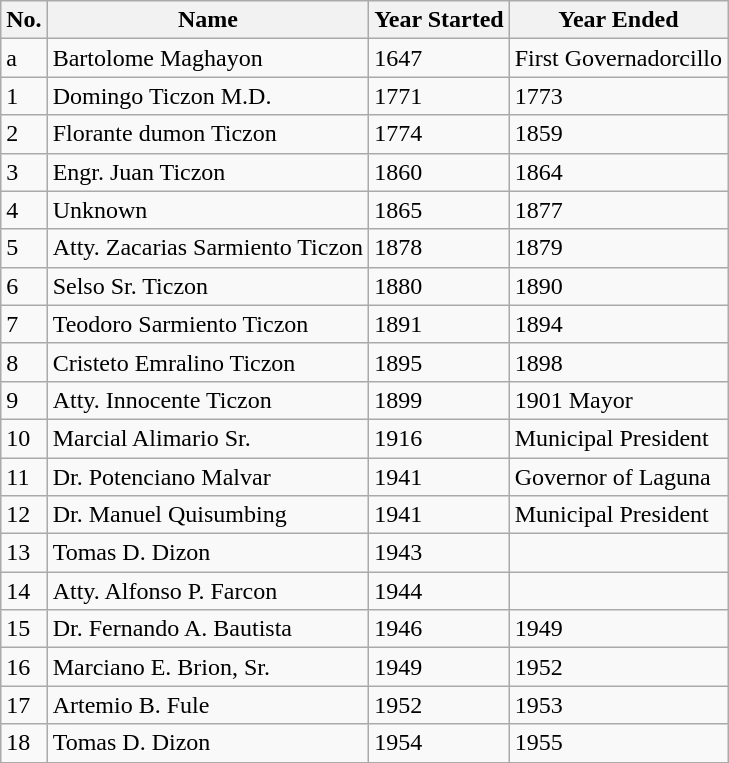<table class="wikitable">
<tr>
<th>No.</th>
<th>Name</th>
<th>Year Started</th>
<th>Year Ended</th>
</tr>
<tr>
<td>a</td>
<td>Bartolome Maghayon</td>
<td>1647</td>
<td>First Governadorcillo</td>
</tr>
<tr>
<td>1</td>
<td>Domingo Ticzon M.D.</td>
<td>1771</td>
<td>1773</td>
</tr>
<tr>
<td>2</td>
<td>Florante dumon Ticzon</td>
<td>1774</td>
<td>1859</td>
</tr>
<tr>
<td>3</td>
<td>Engr. Juan Ticzon</td>
<td>1860</td>
<td>1864</td>
</tr>
<tr>
<td>4</td>
<td>Unknown</td>
<td>1865</td>
<td>1877</td>
</tr>
<tr>
<td>5</td>
<td>Atty. Zacarias Sarmiento Ticzon</td>
<td>1878</td>
<td>1879</td>
</tr>
<tr>
<td>6</td>
<td>Selso Sr. Ticzon</td>
<td>1880</td>
<td>1890</td>
</tr>
<tr>
<td>7</td>
<td>Teodoro Sarmiento Ticzon</td>
<td>1891</td>
<td>1894</td>
</tr>
<tr>
<td>8</td>
<td>Cristeto Emralino Ticzon</td>
<td>1895</td>
<td>1898</td>
</tr>
<tr>
<td>9</td>
<td>Atty. Innocente Ticzon</td>
<td>1899</td>
<td>1901 Mayor</td>
</tr>
<tr>
<td>10</td>
<td>Marcial Alimario Sr.</td>
<td>1916</td>
<td>Municipal President</td>
</tr>
<tr>
<td>11</td>
<td>Dr. Potenciano Malvar</td>
<td>1941</td>
<td>Governor of Laguna</td>
</tr>
<tr>
<td>12</td>
<td>Dr. Manuel Quisumbing</td>
<td>1941</td>
<td>Municipal President</td>
</tr>
<tr>
<td>13</td>
<td>Tomas D. Dizon</td>
<td>1943</td>
<td></td>
</tr>
<tr>
<td>14</td>
<td>Atty. Alfonso P. Farcon</td>
<td>1944</td>
<td></td>
</tr>
<tr>
<td>15</td>
<td>Dr. Fernando A. Bautista</td>
<td>1946</td>
<td>1949</td>
</tr>
<tr>
<td>16</td>
<td>Marciano E. Brion, Sr.</td>
<td>1949</td>
<td>1952</td>
</tr>
<tr>
<td>17</td>
<td>Artemio B. Fule</td>
<td>1952</td>
<td>1953</td>
</tr>
<tr>
<td>18</td>
<td>Tomas D. Dizon</td>
<td>1954</td>
<td>1955</td>
</tr>
<tr>
</tr>
</table>
